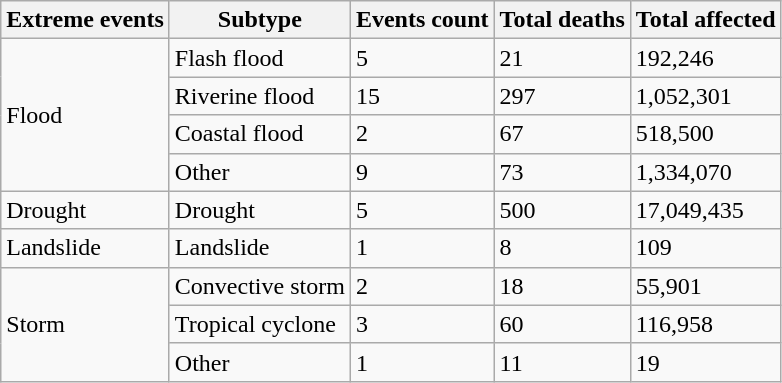<table class="wikitable">
<tr>
<th>Extreme events</th>
<th>Subtype</th>
<th>Events count</th>
<th>Total deaths</th>
<th>Total affected</th>
</tr>
<tr>
<td rowspan="4">Flood</td>
<td>Flash flood</td>
<td>5</td>
<td>21</td>
<td>192,246</td>
</tr>
<tr>
<td>Riverine flood</td>
<td>15</td>
<td>297</td>
<td>1,052,301</td>
</tr>
<tr>
<td>Coastal flood</td>
<td>2</td>
<td>67</td>
<td>518,500</td>
</tr>
<tr>
<td>Other</td>
<td>9</td>
<td>73</td>
<td>1,334,070</td>
</tr>
<tr>
<td>Drought</td>
<td>Drought</td>
<td>5</td>
<td>500</td>
<td>17,049,435</td>
</tr>
<tr>
<td>Landslide</td>
<td>Landslide</td>
<td>1</td>
<td>8</td>
<td>109</td>
</tr>
<tr>
<td rowspan="3">Storm</td>
<td>Convective storm</td>
<td>2</td>
<td>18</td>
<td>55,901</td>
</tr>
<tr>
<td>Tropical cyclone</td>
<td>3</td>
<td>60</td>
<td>116,958</td>
</tr>
<tr>
<td>Other</td>
<td>1</td>
<td>11</td>
<td>19</td>
</tr>
</table>
